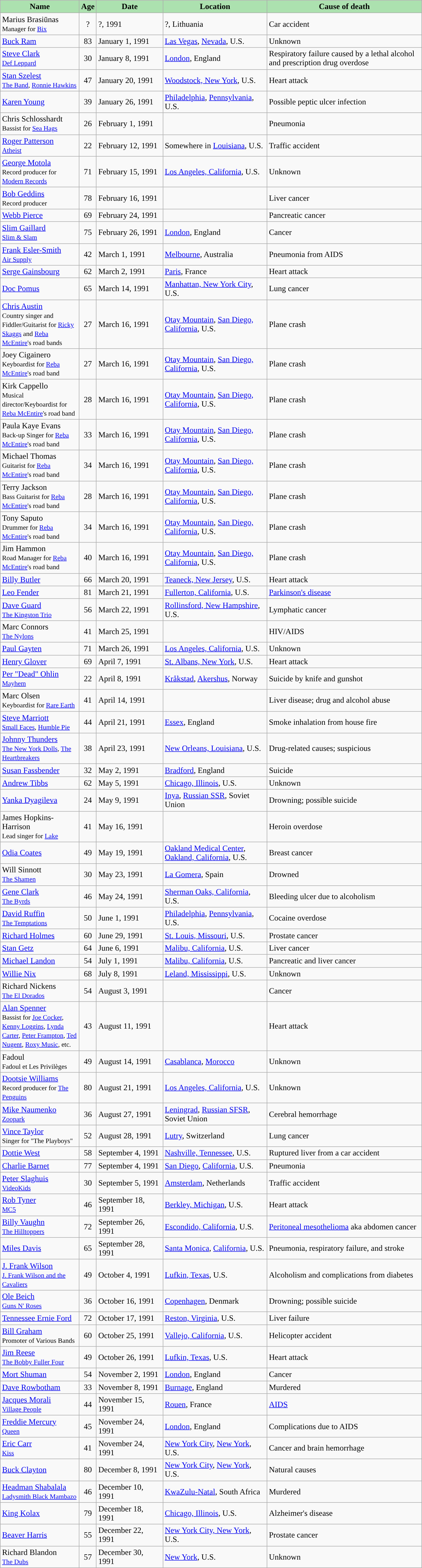<table class="wikitable sortable">
<tr>
<th style="background:#ace1af; color:black; width:150px;">Name</th>
<th style="background:#ace1af; color:black; width:25px;">Age</th>
<th style="background:#ace1af; color:black; width:125px;">Date</th>
<th style="background:#ace1af; color:black; width:200px;">Location</th>
<th style="background:#ace1af; color:black; width:300px;">Cause of death</th>
</tr>
<tr>
<td>Marius Brasiūnas <br><small>Manager for <a href='#'>Bix</a></small></td>
<td style="text-align:center;">?</td>
<td>?, 1991</td>
<td>?, Lithuania</td>
<td>Car accident</td>
</tr>
<tr>
<td><a href='#'>Buck Ram</a></td>
<td style="text-align:center;">83</td>
<td>January 1, 1991</td>
<td><a href='#'>Las Vegas</a>, <a href='#'>Nevada</a>, U.S.</td>
<td>Unknown</td>
</tr>
<tr>
<td><a href='#'>Steve Clark</a> <br><small><a href='#'>Def Leppard</a></small></td>
<td style="text-align:center;">30</td>
<td>January 8, 1991</td>
<td><a href='#'>London</a>, England</td>
<td>Respiratory failure caused by a lethal alcohol and prescription drug overdose</td>
</tr>
<tr>
<td><a href='#'>Stan Szelest</a> <br><small><a href='#'>The Band</a>, <a href='#'>Ronnie Hawkins</a></small></td>
<td style="text-align:center;">47</td>
<td>January 20, 1991</td>
<td><a href='#'>Woodstock, New York</a>, U.S.</td>
<td>Heart attack</td>
</tr>
<tr>
<td><a href='#'>Karen Young</a></td>
<td style="text-align:center;">39</td>
<td>January 26, 1991</td>
<td><a href='#'>Philadelphia</a>, <a href='#'>Pennsylvania</a>, U.S.</td>
<td>Possible peptic ulcer infection</td>
</tr>
<tr>
<td>Chris Schlosshardt <br><small>Bassist for <a href='#'>Sea Hags</a></small></td>
<td style="text-align:center;">26</td>
<td>February 1, 1991</td>
<td></td>
<td>Pneumonia</td>
</tr>
<tr>
<td><a href='#'>Roger Patterson</a> <br><small><a href='#'>Atheist</a></small></td>
<td style="text-align:center;">22</td>
<td>February 12, 1991</td>
<td>Somewhere in <a href='#'>Louisiana</a>, U.S.</td>
<td>Traffic accident</td>
</tr>
<tr>
<td><a href='#'>George Motola</a> <br><small>Record producer for <a href='#'>Modern Records</a></small></td>
<td style="text-align:center;">71</td>
<td>February 15, 1991</td>
<td><a href='#'>Los Angeles, California</a>, U.S.</td>
<td>Unknown</td>
</tr>
<tr>
<td><a href='#'>Bob Geddins</a> <br><small>Record producer</small></td>
<td style="text-align:center;">78</td>
<td>February 16, 1991</td>
<td></td>
<td>Liver cancer</td>
</tr>
<tr>
<td><a href='#'>Webb Pierce</a></td>
<td style="text-align:center;">69</td>
<td>February 24, 1991</td>
<td></td>
<td>Pancreatic cancer</td>
</tr>
<tr>
<td><a href='#'>Slim Gaillard</a> <br><small><a href='#'>Slim & Slam</a></small></td>
<td style="text-align:center;">75</td>
<td>February 26, 1991</td>
<td><a href='#'>London</a>, England</td>
<td>Cancer</td>
</tr>
<tr>
<td><a href='#'>Frank Esler-Smith</a> <br><small><a href='#'>Air Supply</a></small></td>
<td style="text-align:center;">42</td>
<td>March 1, 1991</td>
<td><a href='#'>Melbourne</a>, Australia</td>
<td>Pneumonia from AIDS</td>
</tr>
<tr>
<td><a href='#'>Serge Gainsbourg</a></td>
<td style="text-align:center;">62</td>
<td>March 2, 1991</td>
<td><a href='#'>Paris</a>, France</td>
<td>Heart attack</td>
</tr>
<tr>
<td><a href='#'>Doc Pomus</a></td>
<td style='text-align:center;"'>65</td>
<td>March 14, 1991</td>
<td><a href='#'>Manhattan, New York City</a>, U.S.</td>
<td>Lung cancer</td>
</tr>
<tr>
<td><a href='#'>Chris Austin</a> <br><small>Country singer and Fiddler/Guitarist for <a href='#'>Ricky Skaggs</a> and <a href='#'>Reba McEntire</a>'s road bands</small></td>
<td style="text-align:center;">27</td>
<td>March 16, 1991</td>
<td><a href='#'>Otay Mountain</a>, <a href='#'>San Diego, California</a>, U.S.</td>
<td>Plane crash</td>
</tr>
<tr>
<td>Joey Cigainero <br><small>Keyboardist for <a href='#'>Reba McEntire</a>'s road band</small></td>
<td style="text-align:center;">27</td>
<td>March 16, 1991</td>
<td><a href='#'>Otay Mountain</a>, <a href='#'>San Diego, California</a>, U.S.</td>
<td>Plane crash</td>
</tr>
<tr>
<td>Kirk Cappello <br><small>Musical director/Keyboardist for <a href='#'>Reba McEntire</a>'s road band</small></td>
<td style="text-align:center;">28</td>
<td>March 16, 1991</td>
<td><a href='#'>Otay Mountain</a>, <a href='#'>San Diego, California</a>, U.S.</td>
<td>Plane crash</td>
</tr>
<tr>
<td>Paula Kaye Evans <br><small>Back-up Singer for <a href='#'>Reba McEntire</a>'s road band</small></td>
<td style="text-align:center;">33</td>
<td>March 16, 1991</td>
<td><a href='#'>Otay Mountain</a>, <a href='#'>San Diego, California</a>, U.S.</td>
<td>Plane crash</td>
</tr>
<tr>
<td>Michael Thomas <br><small>Guitarist for <a href='#'>Reba McEntire</a>'s road band</small></td>
<td style="text-align:center;">34</td>
<td>March 16, 1991</td>
<td><a href='#'>Otay Mountain</a>, <a href='#'>San Diego, California</a>, U.S.</td>
<td>Plane crash</td>
</tr>
<tr>
<td>Terry Jackson <br><small>Bass Guitarist for <a href='#'>Reba McEntire</a>'s road band</small></td>
<td style="text-align:center;">28</td>
<td>March 16, 1991</td>
<td><a href='#'>Otay Mountain</a>, <a href='#'>San Diego, California</a>, U.S.</td>
<td>Plane crash</td>
</tr>
<tr>
<td>Tony Saputo <br><small>Drummer for <a href='#'>Reba McEntire</a>'s road band</small></td>
<td style="text-align:center;">34</td>
<td>March 16, 1991</td>
<td><a href='#'>Otay Mountain</a>, <a href='#'>San Diego, California</a>, U.S.</td>
<td>Plane crash</td>
</tr>
<tr>
<td>Jim Hammon <br><small>Road Manager for <a href='#'>Reba McEntire</a>'s road band</small></td>
<td style="text-align:center;">40</td>
<td>March 16, 1991</td>
<td><a href='#'>Otay Mountain</a>, <a href='#'>San Diego, California</a>, U.S.</td>
<td>Plane crash</td>
</tr>
<tr>
<td><a href='#'>Billy Butler</a></td>
<td style="text-align:center;">66</td>
<td>March 20, 1991</td>
<td><a href='#'>Teaneck, New Jersey</a>, U.S.</td>
<td>Heart attack</td>
</tr>
<tr>
<td><a href='#'>Leo Fender</a></td>
<td style="text-align:center;">81</td>
<td>March 21, 1991</td>
<td><a href='#'>Fullerton, California</a>, U.S.</td>
<td><a href='#'>Parkinson's disease</a></td>
</tr>
<tr>
<td><a href='#'>Dave Guard</a> <br><small><a href='#'>The Kingston Trio</a></small></td>
<td style="text-align:center;">56</td>
<td>March 22, 1991</td>
<td><a href='#'>Rollinsford, New Hampshire</a>, U.S.</td>
<td>Lymphatic cancer</td>
</tr>
<tr>
<td>Marc Connors <br><small><a href='#'>The Nylons</a></small></td>
<td style="text-align:center;">41</td>
<td>March 25, 1991</td>
<td></td>
<td>HIV/AIDS</td>
</tr>
<tr>
<td><a href='#'>Paul Gayten</a></td>
<td style="text-align:center;">71</td>
<td>March 26, 1991</td>
<td><a href='#'>Los Angeles, California</a>, U.S.</td>
<td>Unknown</td>
</tr>
<tr>
<td><a href='#'>Henry Glover</a></td>
<td style="text-align:center;">69</td>
<td>April 7, 1991</td>
<td><a href='#'>St. Albans, New York</a>, U.S.</td>
<td>Heart attack</td>
</tr>
<tr>
<td><a href='#'>Per "Dead" Ohlin</a> <br><small><a href='#'>Mayhem</a></small></td>
<td style="text-align:center;">22</td>
<td>April 8, 1991</td>
<td><a href='#'>Kråkstad</a>, <a href='#'>Akershus</a>, Norway</td>
<td>Suicide by knife and gunshot</td>
</tr>
<tr>
<td>Marc Olsen <br><small>Keyboardist for <a href='#'>Rare Earth</a></small></td>
<td style="text-align:center;">41</td>
<td>April 14, 1991</td>
<td></td>
<td>Liver disease; drug and alcohol abuse</td>
</tr>
<tr>
<td><a href='#'>Steve Marriott</a> <br><small><a href='#'>Small Faces</a>, <a href='#'>Humble Pie</a></small></td>
<td style="text-align:center;">44</td>
<td>April 21, 1991</td>
<td><a href='#'>Essex</a>, England</td>
<td>Smoke inhalation from house fire</td>
</tr>
<tr>
<td><a href='#'>Johnny Thunders</a> <br><small><a href='#'>The New York Dolls</a>, <a href='#'>The Heartbreakers</a></small></td>
<td style="text-align:center;">38</td>
<td>April 23, 1991</td>
<td><a href='#'>New Orleans, Louisiana</a>, U.S.</td>
<td>Drug-related causes; suspicious</td>
</tr>
<tr>
<td><a href='#'>Susan Fassbender</a></td>
<td style="text-align:center;">32</td>
<td>May 2, 1991</td>
<td><a href='#'>Bradford</a>, England</td>
<td>Suicide</td>
</tr>
<tr>
<td><a href='#'>Andrew Tibbs</a></td>
<td style="text-align:center;">62</td>
<td>May 5, 1991</td>
<td><a href='#'>Chicago, Illinois</a>, U.S.</td>
<td>Unknown</td>
</tr>
<tr>
<td><a href='#'>Yanka Dyagileva</a></td>
<td style="text-align:center;">24</td>
<td>May 9, 1991</td>
<td><a href='#'>Inya</a>, <a href='#'>Russian SSR</a>, Soviet Union</td>
<td>Drowning; possible suicide</td>
</tr>
<tr>
<td>James Hopkins-Harrison <br><small>Lead singer for <a href='#'>Lake</a></small></td>
<td style="text-align:center;">41</td>
<td>May 16, 1991</td>
<td></td>
<td>Heroin overdose</td>
</tr>
<tr>
<td><a href='#'>Odia Coates</a></td>
<td style="text-align:center;">49</td>
<td>May 19, 1991</td>
<td><a href='#'>Oakland Medical Center</a>, <a href='#'>Oakland, California</a>, U.S.</td>
<td>Breast cancer</td>
</tr>
<tr>
<td>Will Sinnott<br><small><a href='#'>The Shamen</a></small></td>
<td style="text-align:center;">30</td>
<td>May 23, 1991</td>
<td><a href='#'>La Gomera</a>, Spain</td>
<td>Drowned</td>
</tr>
<tr>
<td><a href='#'>Gene Clark</a> <br><small><a href='#'>The Byrds</a></small></td>
<td style="text-align:center;">46</td>
<td>May 24, 1991</td>
<td><a href='#'>Sherman Oaks, California</a>, U.S.</td>
<td>Bleeding ulcer due to alcoholism</td>
</tr>
<tr>
<td><a href='#'>David Ruffin</a> <br><small><a href='#'>The Temptations</a></small></td>
<td style="text-align:center;">50</td>
<td>June 1, 1991</td>
<td><a href='#'>Philadelphia</a>, <a href='#'>Pennsylvania</a>, U.S.</td>
<td>Cocaine overdose</td>
</tr>
<tr>
<td><a href='#'>Richard Holmes</a></td>
<td style="text-align:center;">60</td>
<td>June 29, 1991</td>
<td><a href='#'>St. Louis, Missouri</a>, U.S.</td>
<td>Prostate cancer</td>
</tr>
<tr>
<td><a href='#'>Stan Getz</a></td>
<td style="text-align:center;">64</td>
<td>June 6, 1991</td>
<td><a href='#'>Malibu, California</a>, U.S.</td>
<td>Liver cancer</td>
</tr>
<tr>
<td><a href='#'>Michael Landon</a></td>
<td style="text-align:center;">54</td>
<td>July 1, 1991</td>
<td><a href='#'>Malibu, California</a>, U.S.</td>
<td>Pancreatic and liver cancer</td>
</tr>
<tr>
<td><a href='#'>Willie Nix</a></td>
<td style="text-align:center;">68</td>
<td>July 8, 1991</td>
<td><a href='#'>Leland, Mississippi</a>, U.S.</td>
<td>Unknown</td>
</tr>
<tr>
<td>Richard Nickens <br><small><a href='#'>The El Dorados</a></small></td>
<td style="text-align:center;">54</td>
<td>August 3, 1991</td>
<td></td>
<td>Cancer</td>
</tr>
<tr>
<td><a href='#'>Alan Spenner</a> <br><small>Bassist for <a href='#'>Joe Cocker</a>, <a href='#'>Kenny Loggins</a>, <a href='#'>Lynda Carter</a>, <a href='#'>Peter Frampton</a>, <a href='#'>Ted Nugent</a>, <a href='#'>Roxy Music</a>, etc. </small></td>
<td style="text-align:center;">43</td>
<td>August 11, 1991</td>
<td></td>
<td>Heart attack</td>
</tr>
<tr>
<td>Fadoul <br><small>Fadoul et Les Privilèges</small></td>
<td style=text-align:center;">49</td>
<td>August 14, 1991</td>
<td><a href='#'>Casablanca</a>, <a href='#'>Morocco</a></td>
<td>Unknown</td>
</tr>
<tr>
<td><a href='#'>Dootsie Williams</a> <br><small>Record producer for <a href='#'>The Penguins</a></small></td>
<td style="text-align:center;'">80</td>
<td>August 21, 1991</td>
<td><a href='#'>Los Angeles, California</a>, U.S.</td>
<td>Unknown</td>
</tr>
<tr>
<td><a href='#'>Mike Naumenko</a> <br><small><a href='#'>Zoopark</a></small></td>
<td style="text-align:center;">36</td>
<td>August 27, 1991</td>
<td><a href='#'>Leningrad</a>, <a href='#'>Russian SFSR</a>, Soviet Union</td>
<td>Cerebral hemorrhage</td>
</tr>
<tr>
<td><a href='#'>Vince Taylor</a> <br><small>Singer for "The Playboys"</small></td>
<td style="text-align:center;">52</td>
<td>August 28, 1991</td>
<td><a href='#'>Lutry</a>, Switzerland</td>
<td>Lung cancer</td>
</tr>
<tr>
<td><a href='#'>Dottie West</a></td>
<td style="text-align:center;">58</td>
<td>September 4, 1991</td>
<td><a href='#'>Nashville, Tennessee</a>, U.S.</td>
<td>Ruptured liver from a car accident</td>
</tr>
<tr>
<td><a href='#'>Charlie Barnet</a></td>
<td style="text-align:center;">77</td>
<td>September 4, 1991</td>
<td><a href='#'>San Diego</a>, <a href='#'>California</a>, U.S.</td>
<td>Pneumonia</td>
</tr>
<tr>
<td><a href='#'>Peter Slaghuis</a> <br><small><a href='#'>VideoKids</a></small></td>
<td style="text-align:center;">30</td>
<td>September 5, 1991</td>
<td><a href='#'>Amsterdam</a>, Netherlands</td>
<td>Traffic accident</td>
</tr>
<tr>
<td><a href='#'>Rob Tyner</a> <br><small><a href='#'>MC5</a></small></td>
<td style="text-align:center;">46</td>
<td>September 18, 1991</td>
<td><a href='#'>Berkley, Michigan</a>, U.S.</td>
<td>Heart attack</td>
</tr>
<tr>
<td><a href='#'>Billy Vaughn</a> <br><small><a href='#'>The Hilltoppers</a></small></td>
<td style="text-align:center;">72</td>
<td>September 26, 1991</td>
<td><a href='#'>Escondido, California</a>, U.S.</td>
<td><a href='#'>Peritoneal mesothelioma</a> aka abdomen cancer</td>
</tr>
<tr>
<td><a href='#'>Miles Davis</a></td>
<td style="text-align:center;">65</td>
<td>September 28, 1991</td>
<td><a href='#'>Santa Monica</a>, <a href='#'>California</a>, U.S.</td>
<td>Pneumonia, respiratory failure, and stroke</td>
</tr>
<tr>
<td><a href='#'>J. Frank Wilson</a> <br><small><a href='#'>J. Frank Wilson and the Cavaliers</a></small></td>
<td style="text-align:center;">49</td>
<td>October 4, 1991</td>
<td><a href='#'>Lufkin, Texas</a>, U.S.</td>
<td>Alcoholism and complications from diabetes</td>
</tr>
<tr>
<td><a href='#'>Ole Beich</a> <br><small><a href='#'>Guns N' Roses</a></small></td>
<td style="text-align:center;">36</td>
<td>October 16, 1991</td>
<td><a href='#'>Copenhagen</a>, Denmark</td>
<td>Drowning; possible suicide</td>
</tr>
<tr>
<td><a href='#'>Tennessee Ernie Ford</a></td>
<td style="text-align:center;">72</td>
<td>October 17, 1991</td>
<td><a href='#'>Reston, Virginia</a>, U.S.</td>
<td>Liver failure</td>
</tr>
<tr>
<td><a href='#'>Bill Graham</a> <br><small>Promoter of Various Bands</small></td>
<td style="text-align:center;">60</td>
<td>October 25, 1991</td>
<td><a href='#'>Vallejo, California</a>, U.S.</td>
<td>Helicopter accident</td>
</tr>
<tr>
<td><a href='#'>Jim Reese</a> <br><small><a href='#'>The Bobby Fuller Four</a></small></td>
<td style="text-align:center;">49</td>
<td>October 26, 1991</td>
<td><a href='#'>Lufkin, Texas</a>, U.S.</td>
<td>Heart attack</td>
</tr>
<tr>
<td><a href='#'>Mort Shuman</a></td>
<td style="text-align:center;">54</td>
<td>November 2, 1991</td>
<td><a href='#'>London</a>, England</td>
<td>Cancer</td>
</tr>
<tr>
<td><a href='#'>Dave Rowbotham</a></td>
<td style="text-align:center;">33</td>
<td>November 8, 1991</td>
<td><a href='#'>Burnage</a>, England</td>
<td>Murdered</td>
</tr>
<tr>
<td><a href='#'>Jacques Morali</a> <br><small><a href='#'>Village People</a></small></td>
<td style="text-align:center;">44</td>
<td>November 15, 1991</td>
<td><a href='#'>Rouen</a>, France</td>
<td><a href='#'>AIDS</a></td>
</tr>
<tr>
<td><a href='#'>Freddie Mercury</a> <br><small><a href='#'>Queen</a></small></td>
<td style="text-align:center;">45</td>
<td>November 24, 1991</td>
<td><a href='#'>London</a>, England</td>
<td>Complications due to AIDS</td>
</tr>
<tr>
<td><a href='#'>Eric Carr</a> <br><small><a href='#'>Kiss</a></small></td>
<td style="text-align:center;">41</td>
<td>November 24, 1991</td>
<td><a href='#'>New York City</a>, <a href='#'>New York</a>, U.S.</td>
<td>Cancer and brain hemorrhage</td>
</tr>
<tr>
<td><a href='#'>Buck Clayton</a></td>
<td style="text-align:center;">80</td>
<td>December 8, 1991</td>
<td><a href='#'>New York City</a>, <a href='#'>New York</a>, U.S.</td>
<td>Natural causes</td>
</tr>
<tr>
<td><a href='#'>Headman Shabalala</a> <br><small><a href='#'>Ladysmith Black Mambazo</a></small></td>
<td style="text-align:center;">46</td>
<td>December 10, 1991</td>
<td><a href='#'>KwaZulu-Natal</a>, South Africa</td>
<td>Murdered</td>
</tr>
<tr>
<td><a href='#'>King Kolax</a></td>
<td style="text-align:center;">79</td>
<td>December 18, 1991</td>
<td><a href='#'>Chicago, Illinois</a>, U.S.</td>
<td>Alzheimer's disease</td>
</tr>
<tr>
<td><a href='#'>Beaver Harris</a></td>
<td style="text-align:center;">55</td>
<td>December 22, 1991</td>
<td><a href='#'>New York City, New York</a>, U.S.</td>
<td>Prostate cancer</td>
</tr>
<tr>
<td>Richard Blandon <br><small><a href='#'>The Dubs</a></small></td>
<td style="text-align:center;">57</td>
<td>December 30, 1991</td>
<td><a href='#'>New York</a>, U.S.</td>
<td>Unknown</td>
</tr>
</table>
